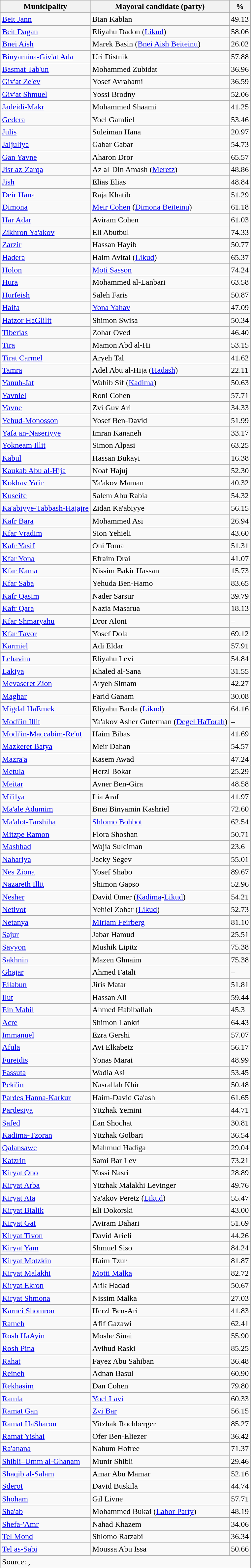<table class=wikitable>
<tr>
<th>Municipality</th>
<th>Mayoral candidate (party)</th>
<th>%</th>
</tr>
<tr>
<td><a href='#'>Beit Jann</a></td>
<td>Bian Kablan</td>
<td>49.13</td>
</tr>
<tr>
<td><a href='#'>Beit Dagan</a></td>
<td>Eliyahu Dadon (<a href='#'>Likud</a>)</td>
<td>58.06</td>
</tr>
<tr>
<td><a href='#'>Bnei Aish</a></td>
<td>Marek Basin (<a href='#'>Bnei Aish Beiteinu</a>)</td>
<td>26.02</td>
</tr>
<tr>
<td><a href='#'>Binyamina-Giv'at Ada</a></td>
<td>Uri Distnik</td>
<td>57.88</td>
</tr>
<tr>
<td><a href='#'>Basmat Tab'un</a></td>
<td>Mohammed Zubidat</td>
<td>36.96</td>
</tr>
<tr>
<td><a href='#'>Giv'at Ze'ev</a></td>
<td>Yosef Avrahami</td>
<td>36.59</td>
</tr>
<tr>
<td><a href='#'>Giv'at Shmuel</a></td>
<td>Yossi Brodny</td>
<td>52.06</td>
</tr>
<tr>
<td><a href='#'>Jadeidi-Makr</a></td>
<td>Mohammed Shaami</td>
<td>41.25</td>
</tr>
<tr>
<td><a href='#'>Gedera</a></td>
<td>Yoel Gamliel</td>
<td>53.46</td>
</tr>
<tr>
<td><a href='#'>Julis</a></td>
<td>Suleiman Hana</td>
<td>20.97</td>
</tr>
<tr>
<td><a href='#'>Jaljuliya</a></td>
<td>Gabar Gabar</td>
<td>54.73</td>
</tr>
<tr>
<td><a href='#'>Gan Yavne</a></td>
<td>Aharon Dror</td>
<td>65.57</td>
</tr>
<tr>
<td><a href='#'>Jisr az-Zarqa</a></td>
<td>Az al-Din Amash (<a href='#'>Meretz</a>)</td>
<td>48.86</td>
</tr>
<tr>
<td><a href='#'>Jish</a></td>
<td>Elias Elias</td>
<td>48.84</td>
</tr>
<tr>
<td><a href='#'>Deir Hana</a></td>
<td>Raja Khatib</td>
<td>51.29</td>
</tr>
<tr>
<td><a href='#'>Dimona</a></td>
<td><a href='#'>Meir Cohen</a> (<a href='#'>Dimona Beiteinu</a>)</td>
<td>61.18</td>
</tr>
<tr>
<td><a href='#'>Har Adar</a></td>
<td>Aviram Cohen</td>
<td>61.03</td>
</tr>
<tr>
<td><a href='#'>Zikhron Ya'akov</a></td>
<td>Eli Abutbul</td>
<td>74.33</td>
</tr>
<tr>
<td><a href='#'>Zarzir</a></td>
<td>Hassan Hayib</td>
<td>50.77</td>
</tr>
<tr>
<td><a href='#'>Hadera</a></td>
<td>Haim Avital (<a href='#'>Likud</a>)</td>
<td>65.37</td>
</tr>
<tr>
<td><a href='#'>Holon</a></td>
<td><a href='#'>Moti Sasson</a></td>
<td>74.24</td>
</tr>
<tr>
<td><a href='#'>Hura</a></td>
<td>Mohammed al-Lanbari</td>
<td>63.58</td>
</tr>
<tr>
<td><a href='#'>Hurfeish</a></td>
<td>Saleh Faris</td>
<td>50.87</td>
</tr>
<tr>
<td><a href='#'>Haifa</a></td>
<td><a href='#'>Yona Yahav</a></td>
<td>47.09</td>
</tr>
<tr>
<td><a href='#'>Hatzor HaGlilit</a></td>
<td>Shimon Swisa</td>
<td>50.34</td>
</tr>
<tr>
<td><a href='#'>Tiberias</a></td>
<td>Zohar Oved</td>
<td>46.40</td>
</tr>
<tr>
<td><a href='#'>Tira</a></td>
<td>Mamon Abd al-Hi</td>
<td>53.15</td>
</tr>
<tr>
<td><a href='#'>Tirat Carmel</a></td>
<td>Aryeh Tal</td>
<td>41.62</td>
</tr>
<tr>
<td><a href='#'>Tamra</a></td>
<td>Adel Abu al-Hija (<a href='#'>Hadash</a>)</td>
<td>22.11</td>
</tr>
<tr>
<td><a href='#'>Yanuh-Jat</a></td>
<td>Wahib Sif (<a href='#'>Kadima</a>)</td>
<td>50.63</td>
</tr>
<tr>
<td><a href='#'>Yavniel</a></td>
<td>Roni Cohen</td>
<td>57.71</td>
</tr>
<tr>
<td><a href='#'>Yavne</a></td>
<td>Zvi Guv Ari</td>
<td>34.33</td>
</tr>
<tr>
<td><a href='#'>Yehud-Monosson</a></td>
<td>Yosef Ben-David</td>
<td>51.99</td>
</tr>
<tr>
<td><a href='#'>Yafa an-Naseriyye</a></td>
<td>Imran Kananeh</td>
<td>33.17</td>
</tr>
<tr>
<td><a href='#'>Yokneam Illit</a></td>
<td>Simon Alpasi</td>
<td>63.25</td>
</tr>
<tr>
<td><a href='#'>Kabul</a></td>
<td>Hassan Bukayi</td>
<td>16.38</td>
</tr>
<tr>
<td><a href='#'>Kaukab Abu al-Hija</a></td>
<td>Noaf Hajuj</td>
<td>52.30</td>
</tr>
<tr>
<td><a href='#'>Kokhav Ya'ir</a></td>
<td>Ya'akov Maman</td>
<td>40.32</td>
</tr>
<tr>
<td><a href='#'>Kuseife</a></td>
<td>Salem Abu Rabia</td>
<td>54.32</td>
</tr>
<tr>
<td><a href='#'>Ka'abiyye-Tabbash-Hajajre</a></td>
<td>Zidan Ka'abiyye</td>
<td>56.15</td>
</tr>
<tr>
<td><a href='#'>Kafr Bara</a></td>
<td>Mohammed Asi</td>
<td>26.94</td>
</tr>
<tr>
<td><a href='#'>Kfar Vradim</a></td>
<td>Sion Yehieli</td>
<td>43.60</td>
</tr>
<tr>
<td><a href='#'>Kafr Yasif</a></td>
<td>Oni Toma</td>
<td>51.31</td>
</tr>
<tr>
<td><a href='#'>Kfar Yona</a></td>
<td>Efraim Drai</td>
<td>41.07</td>
</tr>
<tr>
<td><a href='#'>Kfar Kama</a></td>
<td>Nissim Bakir Hassan</td>
<td>15.73</td>
</tr>
<tr>
<td><a href='#'>Kfar Saba</a></td>
<td>Yehuda Ben-Hamo</td>
<td>83.65</td>
</tr>
<tr>
<td><a href='#'>Kafr Qasim</a></td>
<td>Nader Sarsur</td>
<td>39.79</td>
</tr>
<tr>
<td><a href='#'>Kafr Qara</a></td>
<td>Nazia Masarua</td>
<td>18.13</td>
</tr>
<tr>
<td><a href='#'>Kfar Shmaryahu</a></td>
<td>Dror Aloni</td>
<td>–</td>
</tr>
<tr>
<td><a href='#'>Kfar Tavor</a></td>
<td>Yosef Dola</td>
<td>69.12</td>
</tr>
<tr>
<td><a href='#'>Karmiel</a></td>
<td>Adi Eldar</td>
<td>57.91</td>
</tr>
<tr>
<td><a href='#'>Lehavim</a></td>
<td>Eliyahu Levi</td>
<td>54.84</td>
</tr>
<tr>
<td><a href='#'>Lakiya</a></td>
<td>Khaled al-Sana</td>
<td>31.55</td>
</tr>
<tr>
<td><a href='#'>Mevaseret Zion</a></td>
<td>Aryeh Simam</td>
<td>42.27</td>
</tr>
<tr>
<td><a href='#'>Maghar</a></td>
<td>Farid Ganam</td>
<td>30.08</td>
</tr>
<tr>
<td><a href='#'>Migdal HaEmek</a></td>
<td>Eliyahu Barda (<a href='#'>Likud</a>)</td>
<td>64.16</td>
</tr>
<tr>
<td><a href='#'>Modi'in Illit</a></td>
<td>Ya'akov Asher Guterman (<a href='#'>Degel HaTorah</a>)</td>
<td>–</td>
</tr>
<tr>
<td><a href='#'>Modi'in-Maccabim-Re'ut</a></td>
<td>Haim Bibas</td>
<td>41.69</td>
</tr>
<tr>
<td><a href='#'>Mazkeret Batya</a></td>
<td>Meir Dahan</td>
<td>54.57</td>
</tr>
<tr>
<td><a href='#'>Mazra'a</a></td>
<td>Kasem Awad</td>
<td>47.24</td>
</tr>
<tr>
<td><a href='#'>Metula</a></td>
<td>Herzl Bokar</td>
<td>25.29</td>
</tr>
<tr>
<td><a href='#'>Meitar</a></td>
<td>Avner Ben-Gira</td>
<td>48.58</td>
</tr>
<tr>
<td><a href='#'>Mi'ilya</a></td>
<td>Ilia Araf</td>
<td>41.97</td>
</tr>
<tr>
<td><a href='#'>Ma'ale Adumim</a></td>
<td>Bnei Binyamin Kashriel</td>
<td>72.60</td>
</tr>
<tr>
<td><a href='#'>Ma'alot-Tarshiha</a></td>
<td><a href='#'>Shlomo Bohbot</a></td>
<td>62.54</td>
</tr>
<tr>
<td><a href='#'>Mitzpe Ramon</a></td>
<td>Flora Shoshan</td>
<td>50.71</td>
</tr>
<tr>
<td><a href='#'>Mashhad</a></td>
<td>Wajia Suleiman</td>
<td>23.6</td>
</tr>
<tr>
<td><a href='#'>Nahariya</a></td>
<td>Jacky Segev</td>
<td>55.01</td>
</tr>
<tr>
<td><a href='#'>Nes Ziona</a></td>
<td>Yosef Shabo</td>
<td>89.67</td>
</tr>
<tr>
<td><a href='#'>Nazareth Illit</a></td>
<td>Shimon Gapso</td>
<td>52.96</td>
</tr>
<tr>
<td><a href='#'>Nesher</a></td>
<td>David Omer (<a href='#'>Kadima</a>-<a href='#'>Likud</a>)</td>
<td>54.21</td>
</tr>
<tr>
<td><a href='#'>Netivot</a></td>
<td>Yehiel Zohar (<a href='#'>Likud</a>)</td>
<td>52.73</td>
</tr>
<tr>
<td><a href='#'>Netanya</a></td>
<td><a href='#'>Miriam Feirberg</a></td>
<td>81.10</td>
</tr>
<tr>
<td><a href='#'>Sajur</a></td>
<td>Jabar Hamud</td>
<td>25.51</td>
</tr>
<tr>
<td><a href='#'>Savyon</a></td>
<td>Mushik Lipitz</td>
<td>75.38</td>
</tr>
<tr>
<td><a href='#'>Sakhnin</a></td>
<td>Mazen Ghnaim</td>
<td>75.38</td>
</tr>
<tr>
<td><a href='#'>Ghajar</a></td>
<td>Ahmed Fatali</td>
<td>–</td>
</tr>
<tr>
<td><a href='#'>Eilabun</a></td>
<td>Jiris Matar</td>
<td>51.81</td>
</tr>
<tr>
<td><a href='#'>Ilut</a></td>
<td>Hassan Ali</td>
<td>59.44</td>
</tr>
<tr>
<td><a href='#'>Ein Mahil</a></td>
<td>Ahmed Habiballah</td>
<td>45.3</td>
</tr>
<tr>
<td><a href='#'>Acre</a></td>
<td>Shimon Lankri</td>
<td>64.43</td>
</tr>
<tr>
<td><a href='#'>Immanuel</a></td>
<td>Ezra Gershi</td>
<td>57.07</td>
</tr>
<tr>
<td><a href='#'>Afula</a></td>
<td>Avi Elkabetz</td>
<td>56.17</td>
</tr>
<tr>
<td><a href='#'>Fureidis</a></td>
<td>Yonas Marai</td>
<td>48.99</td>
</tr>
<tr>
<td><a href='#'>Fassuta</a></td>
<td>Wadia Asi</td>
<td>53.45</td>
</tr>
<tr>
<td><a href='#'>Peki'in</a></td>
<td>Nasrallah Khir</td>
<td>50.48</td>
</tr>
<tr>
<td><a href='#'>Pardes Hanna-Karkur</a></td>
<td>Haim-David Ga'ash</td>
<td>61.65</td>
</tr>
<tr>
<td><a href='#'>Pardesiya</a></td>
<td>Yitzhak Yemini</td>
<td>44.71</td>
</tr>
<tr>
<td><a href='#'>Safed</a></td>
<td>Ilan Shochat</td>
<td>30.81</td>
</tr>
<tr>
<td><a href='#'>Kadima-Tzoran</a></td>
<td>Yitzhak Golbari</td>
<td>36.54</td>
</tr>
<tr>
<td><a href='#'>Qalansawe</a></td>
<td>Mahmud Hadiga</td>
<td>29.04</td>
</tr>
<tr>
<td><a href='#'>Katzrin</a></td>
<td>Sami Bar Lev</td>
<td>73.21</td>
</tr>
<tr>
<td><a href='#'>Kiryat Ono</a></td>
<td>Yossi Nasri</td>
<td>28.89</td>
</tr>
<tr>
<td><a href='#'>Kiryat Arba</a></td>
<td>Yitzhak Malakhi Levinger</td>
<td>49.76</td>
</tr>
<tr>
<td><a href='#'>Kiryat Ata</a></td>
<td>Ya'akov Peretz (<a href='#'>Likud</a>)</td>
<td>55.47</td>
</tr>
<tr>
<td><a href='#'>Kiryat Bialik</a></td>
<td>Eli Dokorski</td>
<td>43.00</td>
</tr>
<tr>
<td><a href='#'>Kiryat Gat</a></td>
<td>Aviram Dahari</td>
<td>51.69</td>
</tr>
<tr>
<td><a href='#'>Kiryat Tivon</a></td>
<td>David Arieli</td>
<td>44.26</td>
</tr>
<tr>
<td><a href='#'>Kiryat Yam</a></td>
<td>Shmuel Siso</td>
<td>84.24</td>
</tr>
<tr>
<td><a href='#'>Kiryat Motzkin</a></td>
<td>Haim Tzur</td>
<td>81.87</td>
</tr>
<tr>
<td><a href='#'>Kiryat Malakhi</a></td>
<td><a href='#'>Motti Malka</a></td>
<td>82.72</td>
</tr>
<tr>
<td><a href='#'>Kiryat Ekron</a></td>
<td>Arik Hadad</td>
<td>50.67</td>
</tr>
<tr>
<td><a href='#'>Kiryat Shmona</a></td>
<td>Nissim Malka</td>
<td>27.03</td>
</tr>
<tr>
<td><a href='#'>Karnei Shomron</a></td>
<td>Herzl Ben-Ari</td>
<td>41.83</td>
</tr>
<tr>
<td><a href='#'>Rameh</a></td>
<td>Afif Gazawi</td>
<td>62.41</td>
</tr>
<tr>
<td><a href='#'>Rosh HaAyin</a></td>
<td>Moshe Sinai</td>
<td>55.90</td>
</tr>
<tr>
<td><a href='#'>Rosh Pina</a></td>
<td>Avihud Raski</td>
<td>85.25</td>
</tr>
<tr>
<td><a href='#'>Rahat</a></td>
<td>Fayez Abu Sahiban</td>
<td>36.48</td>
</tr>
<tr>
<td><a href='#'>Reineh</a></td>
<td>Adnan Basul</td>
<td>60.90</td>
</tr>
<tr>
<td><a href='#'>Rekhasim</a></td>
<td>Dan Cohen</td>
<td>79.80</td>
</tr>
<tr>
<td><a href='#'>Ramla</a></td>
<td><a href='#'>Yoel Lavi</a></td>
<td>60.33</td>
</tr>
<tr>
<td><a href='#'>Ramat Gan</a></td>
<td><a href='#'>Zvi Bar</a></td>
<td>56.15</td>
</tr>
<tr>
<td><a href='#'>Ramat HaSharon</a></td>
<td>Yitzhak Rochberger</td>
<td>85.27</td>
</tr>
<tr>
<td><a href='#'>Ramat Yishai</a></td>
<td>Ofer Ben-Eliezer</td>
<td>36.42</td>
</tr>
<tr>
<td><a href='#'>Ra'anana</a></td>
<td>Nahum Hofree</td>
<td>71.37</td>
</tr>
<tr>
<td><a href='#'>Shibli–Umm al-Ghanam</a></td>
<td>Munir Shibli</td>
<td>29.46</td>
</tr>
<tr>
<td><a href='#'>Shaqib al-Salam</a></td>
<td>Amar Abu Mamar</td>
<td>52.16</td>
</tr>
<tr>
<td><a href='#'>Sderot</a></td>
<td>David Buskila</td>
<td>44.74</td>
</tr>
<tr>
<td><a href='#'>Shoham</a></td>
<td>Gil Livne</td>
<td>57.71</td>
</tr>
<tr>
<td><a href='#'>Sha'ab</a></td>
<td>Mohammed Bukai (<a href='#'>Labor Party</a>)</td>
<td>48.19</td>
</tr>
<tr>
<td><a href='#'>Shefa-'Amr</a></td>
<td>Nahad Khazem</td>
<td>34.06</td>
</tr>
<tr>
<td><a href='#'>Tel Mond</a></td>
<td>Shlomo Ratzabi</td>
<td>36.34</td>
</tr>
<tr>
<td><a href='#'>Tel as-Sabi</a></td>
<td>Moussa Abu Issa</td>
<td>50.66</td>
</tr>
<tr>
<td align=left colspan=3>Source: , </td>
</tr>
</table>
